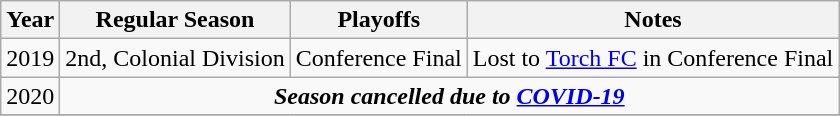<table class="wikitable">
<tr>
<th>Year</th>
<th>Regular Season</th>
<th>Playoffs</th>
<th>Notes</th>
</tr>
<tr>
<td>2019</td>
<td>2nd, Colonial Division</td>
<td>Conference Final</td>
<td>Lost to <a href='#'>Torch FC</a> in Conference Final</td>
</tr>
<tr>
<td>2020</td>
<td colspan="3" style="text-align:center;"><strong><em>Season cancelled due to <a href='#'>COVID-19</a></em></strong></td>
</tr>
<tr>
</tr>
</table>
